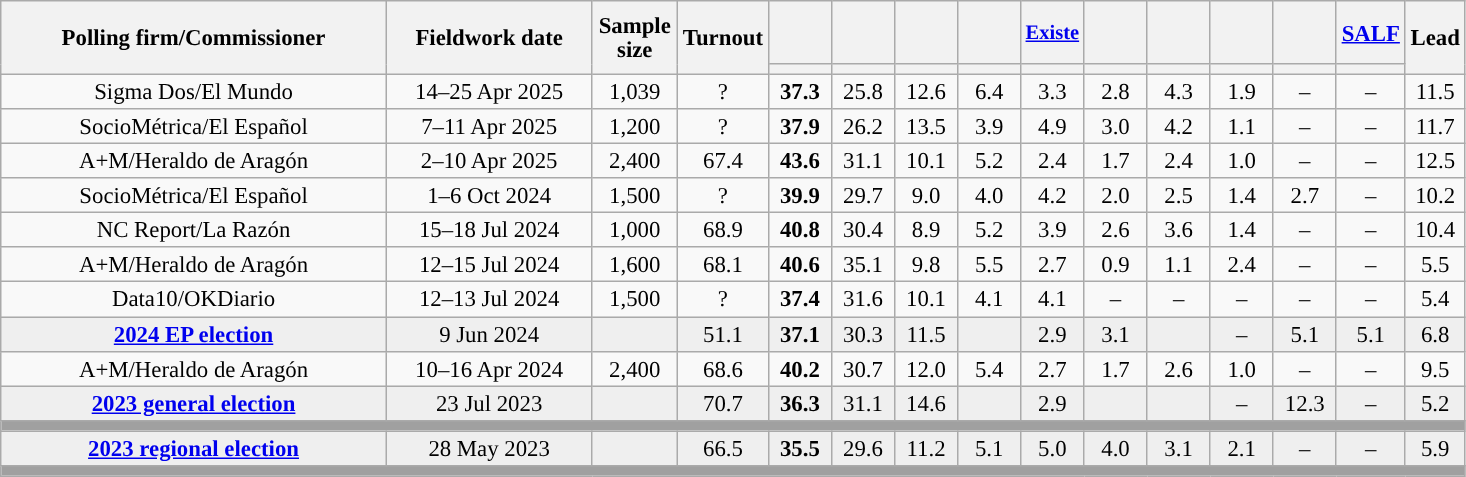<table class="wikitable collapsible" style="text-align:center; font-size:95%; line-height:16px;">
<tr style="height:42px;">
<th style="width:250px;" rowspan="2">Polling firm/Commissioner</th>
<th style="width:130px;" rowspan="2">Fieldwork date</th>
<th style="width:50px;" rowspan="2">Sample size</th>
<th style="width:45px;" rowspan="2">Turnout</th>
<th style="width:35px;"></th>
<th style="width:35px;"></th>
<th style="width:35px;"></th>
<th style="width:35px;"></th>
<th style="width:35px; font-size:90%;"><a href='#'>Existe</a></th>
<th style="width:35px;"></th>
<th style="width:35px;"></th>
<th style="width:35px;"></th>
<th style="width:35px;"></th>
<th style="width:35px;"><a href='#'>SALF</a></th>
<th style="width:30px;" rowspan="2">Lead</th>
</tr>
<tr>
<th style="color:inherit;background:"></th>
<th style="color:inherit;background:"></th>
<th style="color:inherit;background:"></th>
<th style="color:inherit;background:"></th>
<th style="color:inherit;background:"></th>
<th style="color:inherit;background:"></th>
<th style="color:inherit;background:"></th>
<th style="color:inherit;background:"></th>
<th style="color:inherit;background:"></th>
<th style="color:inherit;background:"></th>
</tr>
<tr>
<td>Sigma Dos/El Mundo</td>
<td>14–25 Apr 2025</td>
<td>1,039</td>
<td>?</td>
<td><strong>37.3</strong><br></td>
<td>25.8<br></td>
<td>12.6<br></td>
<td>6.4<br></td>
<td>3.3<br></td>
<td>2.8<br></td>
<td>4.3<br></td>
<td>1.9<br></td>
<td>–</td>
<td>–</td>
<td style="background:">11.5</td>
</tr>
<tr>
<td>SocioMétrica/El Español</td>
<td>7–11 Apr 2025</td>
<td>1,200</td>
<td>?</td>
<td><strong>37.9</strong><br></td>
<td>26.2<br></td>
<td>13.5<br></td>
<td>3.9<br></td>
<td>4.9<br></td>
<td>3.0<br></td>
<td>4.2<br></td>
<td>1.1<br></td>
<td>–</td>
<td>–</td>
<td style="background:">11.7</td>
</tr>
<tr>
<td>A+M/Heraldo de Aragón</td>
<td>2–10 Apr 2025</td>
<td>2,400</td>
<td>67.4</td>
<td><strong>43.6</strong><br></td>
<td>31.1<br></td>
<td>10.1<br></td>
<td>5.2<br></td>
<td>2.4<br></td>
<td>1.7<br></td>
<td>2.4<br></td>
<td>1.0<br></td>
<td>–</td>
<td>–</td>
<td style="background:">12.5</td>
</tr>
<tr>
<td>SocioMétrica/El Español</td>
<td>1–6 Oct 2024</td>
<td>1,500</td>
<td>?</td>
<td><strong>39.9</strong><br></td>
<td>29.7<br></td>
<td>9.0<br></td>
<td>4.0<br></td>
<td>4.2<br></td>
<td>2.0<br></td>
<td>2.5<br></td>
<td>1.4<br></td>
<td>2.7<br></td>
<td>–</td>
<td style="background:">10.2</td>
</tr>
<tr>
<td>NC Report/La Razón</td>
<td>15–18 Jul 2024</td>
<td>1,000</td>
<td>68.9</td>
<td><strong>40.8</strong><br></td>
<td>30.4<br></td>
<td>8.9<br></td>
<td>5.2<br></td>
<td>3.9<br></td>
<td>2.6<br></td>
<td>3.6<br></td>
<td>1.4<br></td>
<td>–</td>
<td>–</td>
<td style="background:">10.4</td>
</tr>
<tr>
<td>A+M/Heraldo de Aragón</td>
<td>12–15 Jul 2024</td>
<td>1,600</td>
<td>68.1</td>
<td><strong>40.6</strong><br></td>
<td>35.1<br></td>
<td>9.8<br></td>
<td>5.5<br></td>
<td>2.7<br></td>
<td>0.9<br></td>
<td>1.1<br></td>
<td>2.4<br></td>
<td>–</td>
<td>–</td>
<td style="background:">5.5</td>
</tr>
<tr>
<td>Data10/OKDiario</td>
<td>12–13 Jul 2024</td>
<td>1,500</td>
<td>?</td>
<td><strong>37.4</strong><br></td>
<td>31.6<br></td>
<td>10.1<br></td>
<td>4.1<br></td>
<td>4.1<br></td>
<td>–</td>
<td>–</td>
<td>–</td>
<td>–</td>
<td>–</td>
<td style="background:">5.4</td>
</tr>
<tr style="background:#EFEFEF;">
<td><strong><a href='#'>2024 EP election</a></strong></td>
<td>9 Jun 2024</td>
<td></td>
<td>51.1</td>
<td><strong>37.1</strong><br></td>
<td>30.3<br></td>
<td>11.5<br></td>
<td></td>
<td>2.9<br></td>
<td>3.1<br></td>
<td></td>
<td>–</td>
<td>5.1<br></td>
<td>5.1<br></td>
<td style="background:">6.8</td>
</tr>
<tr>
<td>A+M/Heraldo de Aragón</td>
<td>10–16 Apr 2024</td>
<td>2,400</td>
<td>68.6</td>
<td><strong>40.2</strong><br></td>
<td>30.7<br></td>
<td>12.0<br></td>
<td>5.4<br></td>
<td>2.7<br></td>
<td>1.7<br></td>
<td>2.6<br></td>
<td>1.0<br></td>
<td>–</td>
<td>–</td>
<td style="background:">9.5</td>
</tr>
<tr style="background:#EFEFEF;">
<td><strong><a href='#'>2023 general election</a></strong></td>
<td>23 Jul 2023</td>
<td></td>
<td>70.7</td>
<td><strong>36.3</strong><br></td>
<td>31.1<br></td>
<td>14.6<br></td>
<td></td>
<td>2.9<br></td>
<td></td>
<td></td>
<td>–</td>
<td>12.3<br></td>
<td>–</td>
<td style="background:">5.2</td>
</tr>
<tr>
<td colspan="15" style="background:#A0A0A0"></td>
</tr>
<tr style="background:#EFEFEF;">
<td><strong><a href='#'>2023 regional election</a></strong></td>
<td>28 May 2023</td>
<td></td>
<td>66.5</td>
<td><strong>35.5</strong><br></td>
<td>29.6<br></td>
<td>11.2<br></td>
<td>5.1<br></td>
<td>5.0<br></td>
<td>4.0<br></td>
<td>3.1<br></td>
<td>2.1<br></td>
<td>–</td>
<td>–</td>
<td style="background:">5.9</td>
</tr>
<tr>
<td colspan="15" style="background:#A0A0A0"></td>
</tr>
</table>
